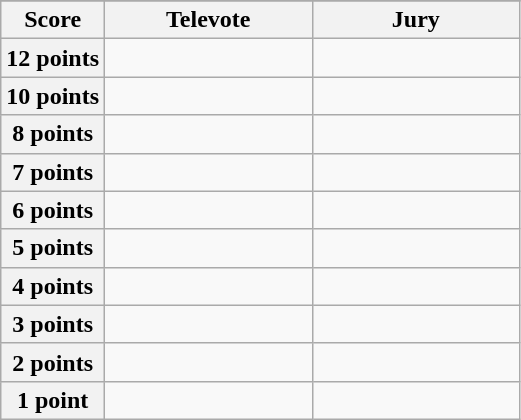<table class="wikitable">
<tr>
</tr>
<tr>
<th scope="col" width="20%">Score</th>
<th scope="col" width="40%">Televote</th>
<th scope="col" width="40%">Jury</th>
</tr>
<tr>
<th scope="row">12 points</th>
<td></td>
<td></td>
</tr>
<tr>
<th scope="row">10 points</th>
<td></td>
<td></td>
</tr>
<tr>
<th scope="row">8 points</th>
<td></td>
<td></td>
</tr>
<tr>
<th scope="row">7 points</th>
<td></td>
<td></td>
</tr>
<tr>
<th scope="row">6 points</th>
<td></td>
<td></td>
</tr>
<tr>
<th scope="row">5 points</th>
<td></td>
<td></td>
</tr>
<tr>
<th scope="row">4 points</th>
<td></td>
<td></td>
</tr>
<tr>
<th scope="row">3 points</th>
<td></td>
<td></td>
</tr>
<tr>
<th scope="row">2 points</th>
<td></td>
<td></td>
</tr>
<tr>
<th scope="row">1 point</th>
<td></td>
<td></td>
</tr>
</table>
